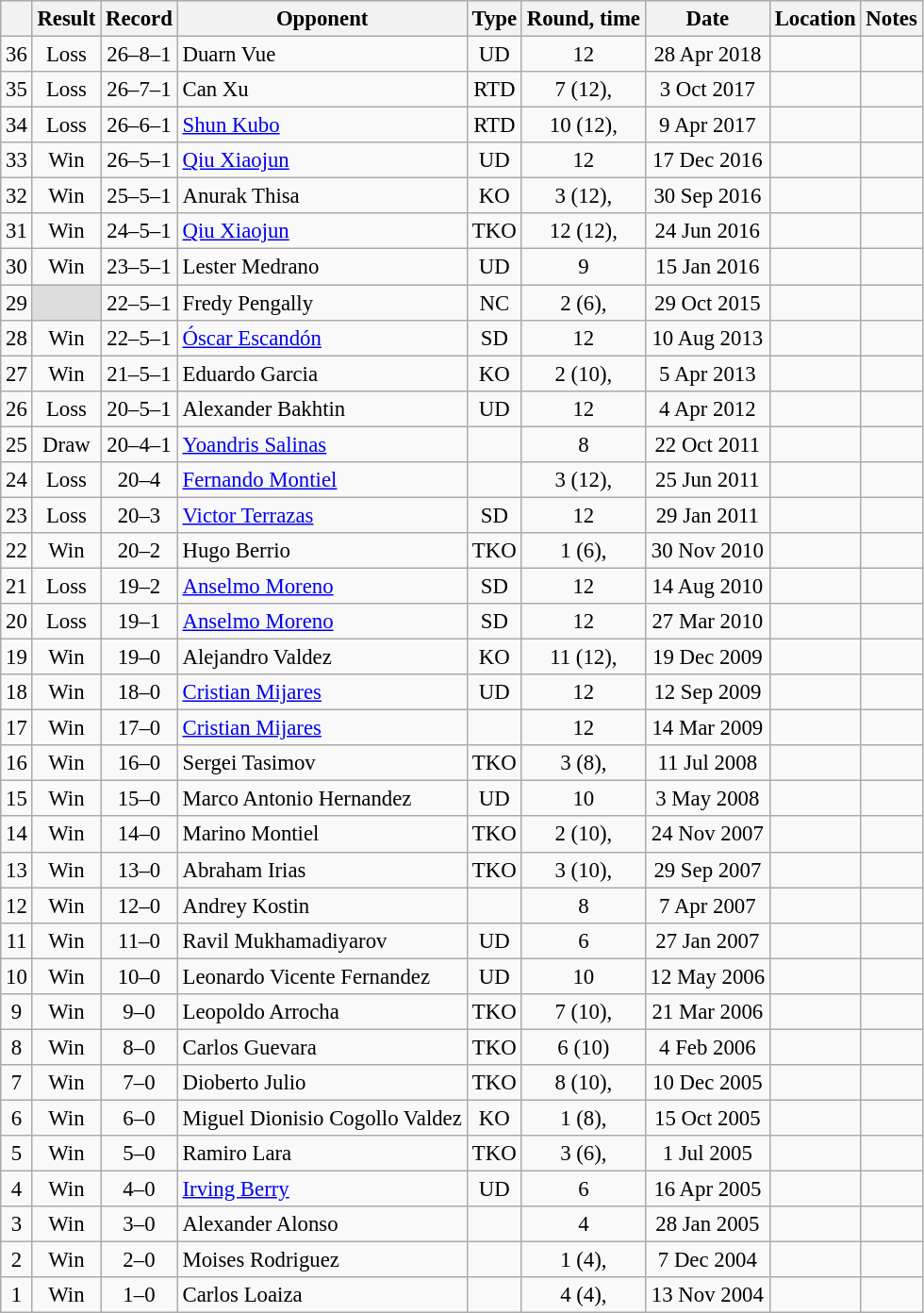<table class="wikitable" style="text-align:center; font-size:95%">
<tr>
<th></th>
<th>Result</th>
<th>Record</th>
<th>Opponent</th>
<th>Type</th>
<th>Round, time</th>
<th>Date</th>
<th>Location</th>
<th>Notes</th>
</tr>
<tr>
<td>36</td>
<td>Loss</td>
<td>26–8–1 </td>
<td style="text-align:left;"> Duarn Vue</td>
<td>UD</td>
<td>12</td>
<td>28 Apr 2018</td>
<td style="text-align:left;"> </td>
<td style="text-align:left;"></td>
</tr>
<tr>
<td>35</td>
<td>Loss</td>
<td>26–7–1 </td>
<td style="text-align:left;"> Can Xu</td>
<td>RTD</td>
<td>7 (12), </td>
<td>3 Oct 2017</td>
<td style="text-align:left;"> </td>
<td style="text-align:left;"></td>
</tr>
<tr>
<td>34</td>
<td>Loss</td>
<td>26–6–1 </td>
<td style="text-align:left;"> <a href='#'>Shun Kubo</a></td>
<td>RTD</td>
<td>10 (12), </td>
<td>9 Apr 2017</td>
<td style="text-align:left;"> </td>
<td style="text-align:left;"></td>
</tr>
<tr>
<td>33</td>
<td>Win</td>
<td>26–5–1 </td>
<td style="text-align:left;"> <a href='#'>Qiu Xiaojun</a></td>
<td>UD</td>
<td>12</td>
<td>17 Dec 2016</td>
<td style="text-align:left;"> </td>
<td style="text-align:left;"></td>
</tr>
<tr>
<td>32</td>
<td>Win</td>
<td>25–5–1 </td>
<td style="text-align:left;"> Anurak Thisa</td>
<td>KO</td>
<td>3 (12), </td>
<td>30 Sep 2016</td>
<td style="text-align:left;"> </td>
<td style="text-align:left;"></td>
</tr>
<tr>
<td>31</td>
<td>Win</td>
<td>24–5–1 </td>
<td style="text-align:left;"> <a href='#'>Qiu Xiaojun</a></td>
<td>TKO</td>
<td>12 (12), </td>
<td>24 Jun 2016</td>
<td style="text-align:left;"> </td>
<td style="text-align:left;"></td>
</tr>
<tr>
<td>30</td>
<td>Win</td>
<td>23–5–1 </td>
<td style="text-align:left;"> Lester Medrano</td>
<td>UD</td>
<td>9</td>
<td>15 Jan 2016</td>
<td style="text-align:left;"> </td>
<td style="text-align:left;"></td>
</tr>
<tr>
<td>29</td>
<td style="background:#ddd;"></td>
<td>22–5–1 </td>
<td style="text-align:left;"> Fredy Pengally</td>
<td>NC</td>
<td>2 (6), </td>
<td>29 Oct 2015</td>
<td style="text-align:left;"> </td>
<td style="text-align:left;"></td>
</tr>
<tr>
<td>28</td>
<td>Win</td>
<td>22–5–1</td>
<td style="text-align:left;"> <a href='#'>Óscar Escandón</a></td>
<td>SD</td>
<td>12</td>
<td>10 Aug 2013</td>
<td style="text-align:left;"> </td>
<td style="text-align:left;"></td>
</tr>
<tr>
<td>27</td>
<td>Win</td>
<td>21–5–1</td>
<td style="text-align:left;"> Eduardo Garcia</td>
<td>KO</td>
<td>2 (10), </td>
<td>5 Apr 2013</td>
<td style="text-align:left;"> </td>
<td style="text-align:left;"></td>
</tr>
<tr>
<td>26</td>
<td>Loss</td>
<td>20–5–1</td>
<td style="text-align:left;"> Alexander Bakhtin</td>
<td>UD</td>
<td>12</td>
<td>4 Apr 2012</td>
<td style="text-align:left;"> </td>
<td style="text-align:left;"></td>
</tr>
<tr>
<td>25</td>
<td>Draw</td>
<td>20–4–1</td>
<td style="text-align:left;"> <a href='#'>Yoandris Salinas</a></td>
<td></td>
<td>8</td>
<td>22 Oct 2011</td>
<td style="text-align:left;"> </td>
<td style="text-align:left;"></td>
</tr>
<tr>
<td>24</td>
<td>Loss</td>
<td>20–4</td>
<td style="text-align:left;"> <a href='#'>Fernando Montiel</a></td>
<td></td>
<td>3 (12), </td>
<td>25 Jun 2011</td>
<td style="text-align:left;"> </td>
<td></td>
</tr>
<tr>
<td>23</td>
<td>Loss</td>
<td>20–3</td>
<td style="text-align:left;"> <a href='#'>Victor Terrazas</a></td>
<td>SD</td>
<td>12</td>
<td>29 Jan 2011</td>
<td style="text-align:left;"> </td>
<td></td>
</tr>
<tr>
<td>22</td>
<td>Win</td>
<td>20–2</td>
<td style="text-align:left;"> Hugo Berrio</td>
<td>TKO</td>
<td>1 (6), </td>
<td>30 Nov 2010</td>
<td style="text-align:left;"> </td>
<td></td>
</tr>
<tr>
<td>21</td>
<td>Loss</td>
<td>19–2</td>
<td style="text-align:left;"> <a href='#'>Anselmo Moreno</a></td>
<td>SD</td>
<td>12</td>
<td>14 Aug 2010</td>
<td style="text-align:left;"> </td>
<td style="text-align:left;"></td>
</tr>
<tr>
<td>20</td>
<td>Loss</td>
<td>19–1</td>
<td style="text-align:left;"> <a href='#'>Anselmo Moreno</a></td>
<td>SD</td>
<td>12</td>
<td>27 Mar 2010</td>
<td style="text-align:left;"> </td>
<td style="text-align:left;"></td>
</tr>
<tr>
<td>19</td>
<td>Win</td>
<td>19–0</td>
<td style="text-align:left;"> Alejandro Valdez</td>
<td>KO</td>
<td>11 (12), </td>
<td>19 Dec 2009</td>
<td style="text-align:left;"> </td>
<td style="text-align:left;"></td>
</tr>
<tr>
<td>18</td>
<td>Win</td>
<td>18–0</td>
<td style="text-align:left;"> <a href='#'>Cristian Mijares</a></td>
<td>UD</td>
<td>12</td>
<td>12 Sep 2009</td>
<td style="text-align:left;"> </td>
<td style="text-align:left;"></td>
</tr>
<tr>
<td>17</td>
<td>Win</td>
<td>17–0</td>
<td style="text-align:left;"> <a href='#'>Cristian Mijares</a></td>
<td></td>
<td>12</td>
<td>14 Mar 2009</td>
<td style="text-align:left;"> </td>
<td style="text-align:left;"></td>
</tr>
<tr>
<td>16</td>
<td>Win</td>
<td>16–0</td>
<td style="text-align:left;"> Sergei Tasimov</td>
<td>TKO</td>
<td>3 (8), </td>
<td>11 Jul 2008</td>
<td style="text-align:left;"> </td>
<td></td>
</tr>
<tr>
<td>15</td>
<td>Win</td>
<td>15–0</td>
<td style="text-align:left;"> Marco Antonio Hernandez</td>
<td>UD</td>
<td>10</td>
<td>3 May 2008</td>
<td style="text-align:left;"> </td>
<td></td>
</tr>
<tr>
<td>14</td>
<td>Win</td>
<td>14–0</td>
<td style="text-align:left;"> Marino Montiel</td>
<td>TKO</td>
<td>2 (10), </td>
<td>24 Nov 2007</td>
<td style="text-align:left;"> </td>
<td style="text-align:left;"></td>
</tr>
<tr>
<td>13</td>
<td>Win</td>
<td>13–0</td>
<td style="text-align:left;"> Abraham Irias</td>
<td>TKO</td>
<td>3 (10), </td>
<td>29 Sep 2007</td>
<td style="text-align:left;"> </td>
<td style="text-align:left;"></td>
</tr>
<tr>
<td>12</td>
<td>Win</td>
<td>12–0</td>
<td style="text-align:left;"> Andrey Kostin</td>
<td></td>
<td>8</td>
<td>7 Apr 2007</td>
<td style="text-align:left;"> </td>
<td></td>
</tr>
<tr>
<td>11</td>
<td>Win</td>
<td>11–0</td>
<td style="text-align:left;"> Ravil Mukhamadiyarov</td>
<td>UD</td>
<td>6</td>
<td>27 Jan 2007</td>
<td style="text-align:left;"> </td>
<td></td>
</tr>
<tr>
<td>10</td>
<td>Win</td>
<td>10–0</td>
<td style="text-align:left;"> Leonardo Vicente Fernandez</td>
<td>UD</td>
<td>10</td>
<td>12 May 2006</td>
<td style="text-align:left;"> </td>
<td style="text-align:left;"></td>
</tr>
<tr>
<td>9</td>
<td>Win</td>
<td>9–0</td>
<td style="text-align:left;"> Leopoldo Arrocha</td>
<td>TKO</td>
<td>7 (10), </td>
<td>21 Mar 2006</td>
<td style="text-align:left;"> </td>
<td style="text-align:left;"></td>
</tr>
<tr>
<td>8</td>
<td>Win</td>
<td>8–0</td>
<td style="text-align:left;"> Carlos Guevara</td>
<td>TKO</td>
<td>6 (10)</td>
<td>4 Feb 2006</td>
<td style="text-align:left;"> </td>
<td></td>
</tr>
<tr>
<td>7</td>
<td>Win</td>
<td>7–0</td>
<td style="text-align:left;"> Dioberto Julio</td>
<td>TKO</td>
<td>8 (10), </td>
<td>10 Dec 2005</td>
<td style="text-align:left;"> </td>
<td></td>
</tr>
<tr>
<td>6</td>
<td>Win</td>
<td>6–0</td>
<td style="text-align:left;"> Miguel Dionisio Cogollo Valdez</td>
<td>KO</td>
<td>1 (8), </td>
<td>15 Oct 2005</td>
<td style="text-align:left;"> </td>
<td></td>
</tr>
<tr>
<td>5</td>
<td>Win</td>
<td>5–0</td>
<td style="text-align:left;"> Ramiro Lara</td>
<td>TKO</td>
<td>3 (6), </td>
<td>1 Jul 2005</td>
<td style="text-align:left;"> </td>
<td></td>
</tr>
<tr>
<td>4</td>
<td>Win</td>
<td>4–0</td>
<td style="text-align:left;"> <a href='#'>Irving Berry</a></td>
<td>UD</td>
<td>6</td>
<td>16 Apr 2005</td>
<td style="text-align:left;"> </td>
<td></td>
</tr>
<tr>
<td>3</td>
<td>Win</td>
<td>3–0</td>
<td style="text-align:left;"> Alexander Alonso</td>
<td></td>
<td>4</td>
<td>28 Jan 2005</td>
<td style="text-align:left;"> </td>
<td></td>
</tr>
<tr>
<td>2</td>
<td>Win</td>
<td>2–0</td>
<td style="text-align:left;"> Moises Rodriguez</td>
<td></td>
<td>1 (4), </td>
<td>7 Dec 2004</td>
<td style="text-align:left;"> </td>
<td></td>
</tr>
<tr>
<td>1</td>
<td>Win</td>
<td>1–0</td>
<td style="text-align:left;"> Carlos Loaiza</td>
<td></td>
<td>4 (4), </td>
<td>13 Nov 2004</td>
<td style="text-align:left;"> </td>
<td></td>
</tr>
</table>
